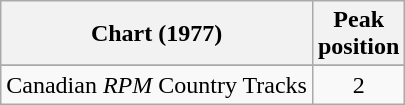<table class="wikitable sortable">
<tr>
<th align="left">Chart (1977)</th>
<th align="center">Peak<br>position</th>
</tr>
<tr>
</tr>
<tr>
<td align="left">Canadian <em>RPM</em> Country Tracks</td>
<td align="center">2</td>
</tr>
</table>
